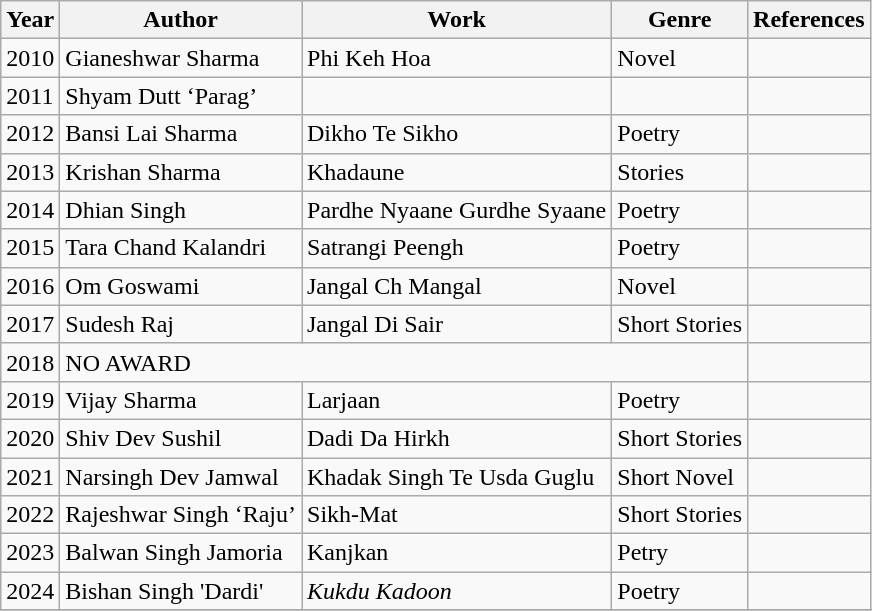<table class="wikitable sortable">
<tr>
<th>Year</th>
<th>Author</th>
<th>Work</th>
<th>Genre</th>
<th class="unsortable">References</th>
</tr>
<tr>
<td>2010</td>
<td>Gianeshwar Sharma</td>
<td>Phi Keh Hoa</td>
<td>Novel</td>
<td></td>
</tr>
<tr>
<td>2011</td>
<td>Shyam Dutt ‘Parag’</td>
<td></td>
<td></td>
<td></td>
</tr>
<tr>
<td>2012</td>
<td>Bansi Lai Sharma</td>
<td>Dikho Te Sikho</td>
<td>Poetry</td>
<td></td>
</tr>
<tr>
<td>2013</td>
<td>Krishan Sharma</td>
<td>Khadaune</td>
<td>Stories</td>
<td></td>
</tr>
<tr>
<td>2014</td>
<td>Dhian Singh</td>
<td>Pardhe Nyaane Gurdhe Syaane</td>
<td>Poetry</td>
<td></td>
</tr>
<tr>
<td>2015</td>
<td>Tara Chand Kalandri</td>
<td>Satrangi Peengh</td>
<td>Poetry</td>
<td></td>
</tr>
<tr>
<td>2016</td>
<td>Om Goswami</td>
<td>Jangal Ch Mangal</td>
<td>Novel</td>
<td></td>
</tr>
<tr>
<td>2017</td>
<td>Sudesh Raj</td>
<td>Jangal Di Sair</td>
<td>Short Stories</td>
<td></td>
</tr>
<tr>
<td>2018</td>
<td colspan="3">NO AWARD</td>
<td></td>
</tr>
<tr>
<td>2019</td>
<td>Vijay Sharma</td>
<td>Larjaan</td>
<td>Poetry</td>
<td></td>
</tr>
<tr>
<td>2020</td>
<td>Shiv Dev Sushil</td>
<td>Dadi Da Hirkh</td>
<td>Short Stories</td>
<td></td>
</tr>
<tr>
<td>2021</td>
<td>Narsingh Dev Jamwal</td>
<td>Khadak Singh Te Usda Guglu</td>
<td>Short Novel</td>
<td></td>
</tr>
<tr>
<td>2022</td>
<td>Rajeshwar Singh ‘Raju’</td>
<td>Sikh-Mat</td>
<td>Short Stories</td>
<td></td>
</tr>
<tr>
<td>2023</td>
<td>Balwan Singh Jamoria</td>
<td>Kanjkan</td>
<td>Petry</td>
<td></td>
</tr>
<tr>
<td>2024</td>
<td>Bishan Singh 'Dardi'</td>
<td><em>Kukdu Kadoon</em></td>
<td>Poetry</td>
<td></td>
</tr>
<tr>
</tr>
</table>
